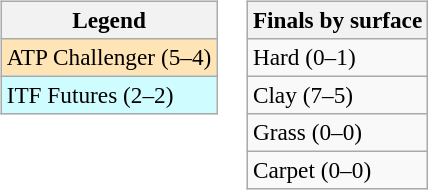<table>
<tr valign=top>
<td><br><table class=wikitable style=font-size:97%>
<tr>
<th>Legend</th>
</tr>
<tr bgcolor=moccasin>
<td>ATP Challenger (5–4)</td>
</tr>
<tr bgcolor=cffcff>
<td>ITF Futures (2–2)</td>
</tr>
</table>
</td>
<td><br><table class=wikitable style=font-size:97%>
<tr>
<th>Finals by surface</th>
</tr>
<tr>
<td>Hard (0–1)</td>
</tr>
<tr>
<td>Clay (7–5)</td>
</tr>
<tr>
<td>Grass (0–0)</td>
</tr>
<tr>
<td>Carpet (0–0)</td>
</tr>
</table>
</td>
</tr>
</table>
